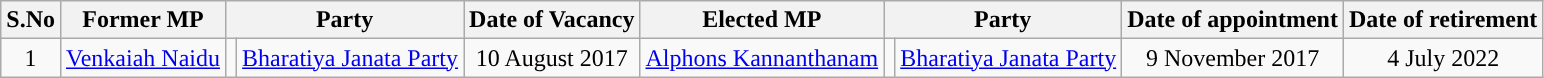<table class="wikitable sortable">
<tr>
<th>S.No</th>
<th>Former MP</th>
<th colspan=2>Party</th>
<th>Date of Vacancy</th>
<th>Elected MP</th>
<th colspan=2>Party</th>
<th>Date of appointment</th>
<th>Date of retirement</th>
</tr>
<tr style="text-align:center;">
<td>1</td>
<td><a href='#'>Venkaiah Naidu</a></td>
<td></td>
<td><a href='#'>Bharatiya Janata Party</a></td>
<td>10 August 2017</td>
<td><a href='#'>Alphons Kannanthanam</a></td>
<td></td>
<td><a href='#'>Bharatiya Janata Party</a></td>
<td>9 November 2017</td>
<td>4 July 2022</td>
</tr>
</table>
